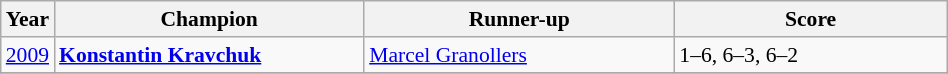<table class="wikitable" style="font-size:90%">
<tr>
<th>Year</th>
<th width="200">Champion</th>
<th width="200">Runner-up</th>
<th width="175">Score</th>
</tr>
<tr>
<td><a href='#'>2009</a></td>
<td> <strong><a href='#'>Konstantin Kravchuk</a></strong></td>
<td> <a href='#'>Marcel Granollers</a></td>
<td>1–6, 6–3, 6–2</td>
</tr>
<tr>
</tr>
</table>
